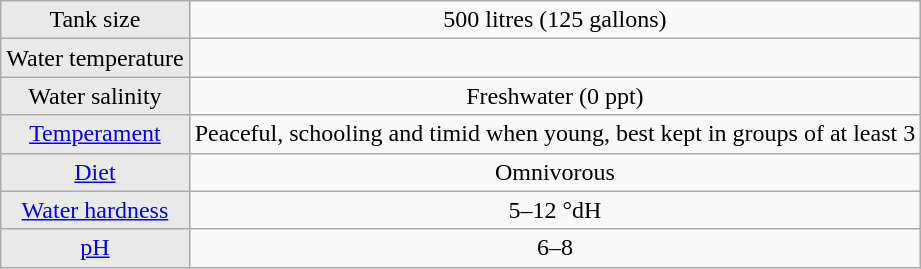<table class="wikitable" style="text-align: center">
<tr>
<td style="background-color:#E9E9E9">Tank size</td>
<td>500 litres (125 gallons)</td>
</tr>
<tr>
<td style="background-color:#E9E9E9">Water temperature</td>
<td></td>
</tr>
<tr>
<td style="background-color:#E9E9E9">Water salinity</td>
<td>Freshwater (0 ppt)</td>
</tr>
<tr>
<td style="background-color:#E9E9E9"><a href='#'>Temperament</a></td>
<td>Peaceful, schooling and timid when young, best kept in groups of at least 3</td>
</tr>
<tr>
<td style="background-color:#E9E9E9"><a href='#'>Diet</a></td>
<td>Omnivorous</td>
</tr>
<tr>
<td style="background-color:#E9E9E9"><a href='#'>Water hardness</a></td>
<td>5–12 °dH</td>
</tr>
<tr>
<td style="background-color:#E9E9E9"><a href='#'>pH</a></td>
<td>6–8</td>
</tr>
</table>
